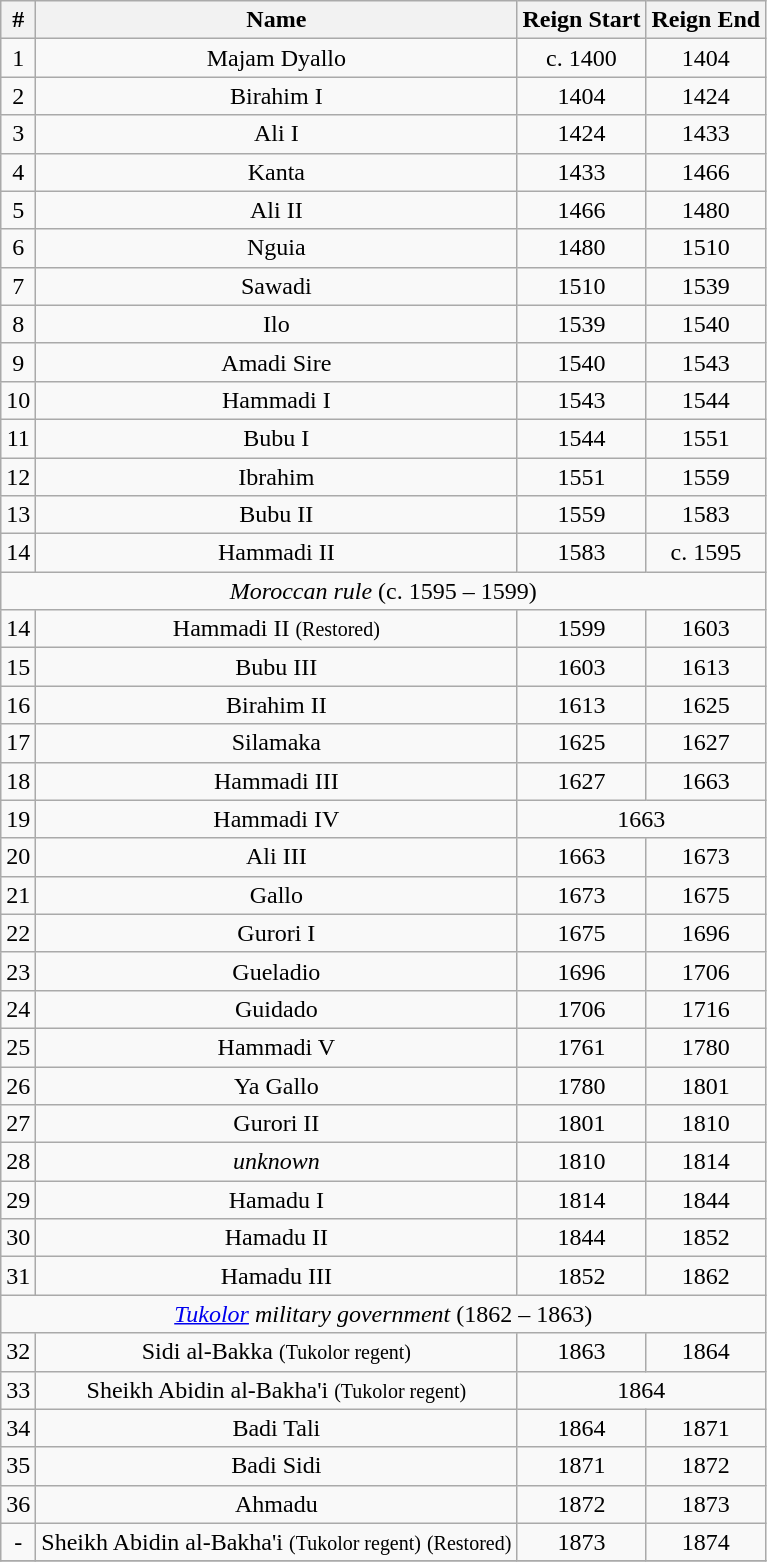<table class="wikitable" style="text-align:center;">
<tr>
<th>#</th>
<th>Name</th>
<th>Reign Start</th>
<th>Reign End</th>
</tr>
<tr>
<td>1</td>
<td>Majam Dyallo</td>
<td>c. 1400</td>
<td>1404</td>
</tr>
<tr>
<td>2</td>
<td>Birahim I</td>
<td>1404</td>
<td>1424</td>
</tr>
<tr>
<td>3</td>
<td>Ali I</td>
<td>1424</td>
<td>1433</td>
</tr>
<tr>
<td>4</td>
<td>Kanta</td>
<td>1433</td>
<td>1466</td>
</tr>
<tr>
<td>5</td>
<td>Ali II</td>
<td>1466</td>
<td>1480</td>
</tr>
<tr>
<td>6</td>
<td>Nguia</td>
<td>1480</td>
<td>1510</td>
</tr>
<tr>
<td>7</td>
<td>Sawadi</td>
<td>1510</td>
<td>1539</td>
</tr>
<tr>
<td>8</td>
<td>Ilo</td>
<td>1539</td>
<td>1540</td>
</tr>
<tr>
<td>9</td>
<td>Amadi Sire</td>
<td>1540</td>
<td>1543</td>
</tr>
<tr>
<td>10</td>
<td>Hammadi I</td>
<td>1543</td>
<td>1544</td>
</tr>
<tr>
<td>11</td>
<td>Bubu I</td>
<td>1544</td>
<td>1551</td>
</tr>
<tr>
<td>12</td>
<td>Ibrahim</td>
<td>1551</td>
<td>1559</td>
</tr>
<tr>
<td>13</td>
<td>Bubu II</td>
<td>1559</td>
<td>1583</td>
</tr>
<tr>
<td>14</td>
<td>Hammadi II</td>
<td>1583</td>
<td>c. 1595</td>
</tr>
<tr>
<td colspan=4><em>Moroccan rule</em> (c. 1595 – 1599)</td>
</tr>
<tr>
<td>14</td>
<td>Hammadi II <small>(Restored)</small></td>
<td>1599</td>
<td>1603</td>
</tr>
<tr>
<td>15</td>
<td>Bubu III</td>
<td>1603</td>
<td>1613</td>
</tr>
<tr>
<td>16</td>
<td>Birahim II</td>
<td>1613</td>
<td>1625</td>
</tr>
<tr>
<td>17</td>
<td>Silamaka</td>
<td>1625</td>
<td>1627</td>
</tr>
<tr>
<td>18</td>
<td>Hammadi III</td>
<td>1627</td>
<td>1663</td>
</tr>
<tr>
<td>19</td>
<td>Hammadi IV</td>
<td colspan=2>1663</td>
</tr>
<tr>
<td>20</td>
<td>Ali III</td>
<td>1663</td>
<td>1673</td>
</tr>
<tr>
<td>21</td>
<td>Gallo</td>
<td>1673</td>
<td>1675</td>
</tr>
<tr>
<td>22</td>
<td>Gurori I</td>
<td>1675</td>
<td>1696</td>
</tr>
<tr>
<td>23</td>
<td>Gueladio</td>
<td>1696</td>
<td>1706</td>
</tr>
<tr>
<td>24</td>
<td>Guidado</td>
<td>1706</td>
<td>1716</td>
</tr>
<tr>
<td>25</td>
<td>Hammadi V</td>
<td>1761</td>
<td>1780</td>
</tr>
<tr>
<td>26</td>
<td>Ya Gallo</td>
<td>1780</td>
<td>1801</td>
</tr>
<tr>
<td>27</td>
<td>Gurori II</td>
<td>1801</td>
<td>1810</td>
</tr>
<tr>
<td>28</td>
<td><em>unknown</em></td>
<td>1810</td>
<td>1814</td>
</tr>
<tr>
<td>29</td>
<td>Hamadu I</td>
<td>1814</td>
<td>1844</td>
</tr>
<tr>
<td>30</td>
<td>Hamadu II</td>
<td>1844</td>
<td>1852</td>
</tr>
<tr>
<td>31</td>
<td>Hamadu III</td>
<td>1852</td>
<td>1862</td>
</tr>
<tr>
<td colspan=4><em><a href='#'>Tukolor</a> military government</em> (1862 – 1863)</td>
</tr>
<tr>
<td>32</td>
<td>Sidi al-Bakka <small>(Tukolor regent)</small></td>
<td>1863</td>
<td>1864</td>
</tr>
<tr>
<td>33</td>
<td>Sheikh Abidin al-Bakha'i <small>(Tukolor regent)</small></td>
<td colspan=2>1864</td>
</tr>
<tr>
<td>34</td>
<td>Badi Tali</td>
<td>1864</td>
<td>1871</td>
</tr>
<tr>
<td>35</td>
<td>Badi Sidi</td>
<td>1871</td>
<td>1872</td>
</tr>
<tr>
<td>36</td>
<td>Ahmadu</td>
<td>1872</td>
<td>1873</td>
</tr>
<tr>
<td>-</td>
<td>Sheikh Abidin al-Bakha'i <small>(Tukolor regent)</small> <small>(Restored)</small></td>
<td>1873</td>
<td>1874</td>
</tr>
<tr>
</tr>
</table>
